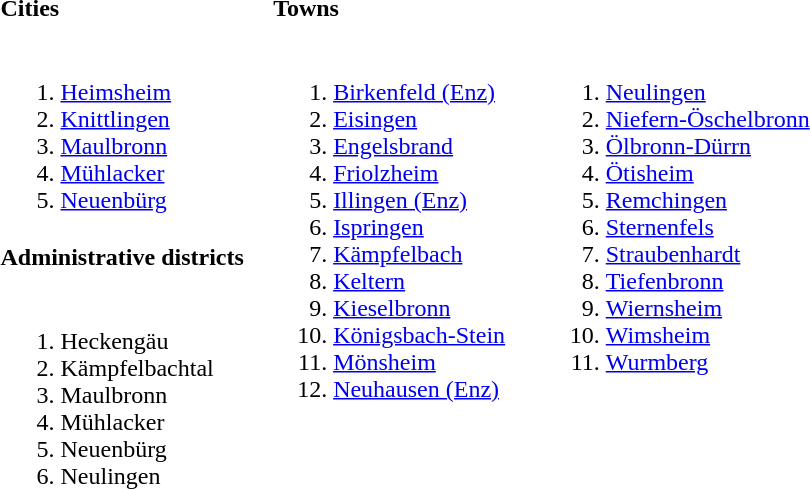<table>
<tr>
<th width=33% align=left>Cities</th>
<th width=33% align=left>Towns</th>
<th width=33%></th>
</tr>
<tr valign=top>
<td><br><ol><li><a href='#'>Heimsheim</a></li><li><a href='#'>Knittlingen</a></li><li><a href='#'>Maulbronn</a></li><li><a href='#'>Mühlacker</a></li><li><a href='#'>Neuenbürg</a></li></ol></td>
<td rowspan=3><br><ol><li><a href='#'>Birkenfeld (Enz)</a></li><li><a href='#'>Eisingen</a></li><li><a href='#'>Engelsbrand</a></li><li><a href='#'>Friolzheim</a></li><li><a href='#'>Illingen (Enz)</a></li><li><a href='#'>Ispringen</a></li><li><a href='#'>Kämpfelbach</a></li><li><a href='#'>Keltern</a></li><li><a href='#'>Kieselbronn</a></li><li><a href='#'>Königsbach-Stein</a></li><li><a href='#'>Mönsheim</a></li><li><a href='#'>Neuhausen (Enz)</a></li></ol></td>
<td rowspan=3><br><ol>
<li><a href='#'>Neulingen</a>
<li><a href='#'>Niefern-Öschelbronn</a>
<li><a href='#'>Ölbronn-Dürrn</a>
<li><a href='#'>Ötisheim</a>
<li><a href='#'>Remchingen</a>
<li><a href='#'>Sternenfels</a>
<li><a href='#'>Straubenhardt</a>
<li><a href='#'>Tiefenbronn</a>
<li><a href='#'>Wiernsheim</a>
<li><a href='#'>Wimsheim</a>
<li><a href='#'>Wurmberg</a>
</ol></td>
</tr>
<tr>
<th align=left>Administrative districts</th>
</tr>
<tr>
<td><br><ol><li>Heckengäu</li><li>Kämpfelbachtal</li><li>Maulbronn</li><li>Mühlacker</li><li>Neuenbürg</li><li>Neulingen</li></ol></td>
</tr>
</table>
